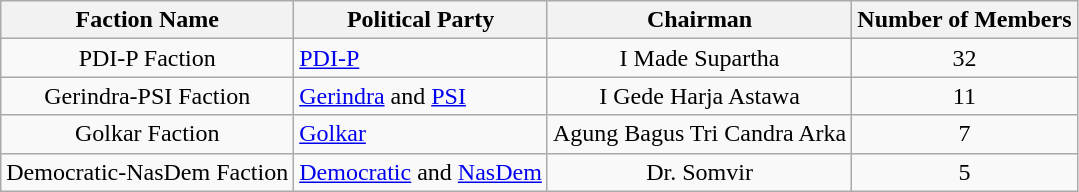<table class="wikitable">
<tr>
<th>Faction Name</th>
<th>Political Party</th>
<th>Chairman</th>
<th>Number of Members</th>
</tr>
<tr>
<td align=center>PDI-P Faction</td>
<td><a href='#'>PDI-P</a></td>
<td align=center>I Made Supartha</td>
<td align=center>32</td>
</tr>
<tr>
<td align="center">Gerindra-PSI Faction</td>
<td><a href='#'>Gerindra</a> and <a href='#'>PSI</a></td>
<td align="center">I Gede Harja Astawa</td>
<td align="center">11</td>
</tr>
<tr>
<td align="center">Golkar Faction</td>
<td><a href='#'>Golkar</a></td>
<td align="center">Agung Bagus Tri Candra Arka</td>
<td align="center">7</td>
</tr>
<tr>
<td align=center>Democratic-NasDem Faction</td>
<td><a href='#'>Democratic</a> and <a href='#'>NasDem</a></td>
<td align=center>Dr. Somvir</td>
<td align=center>5</td>
</tr>
</table>
